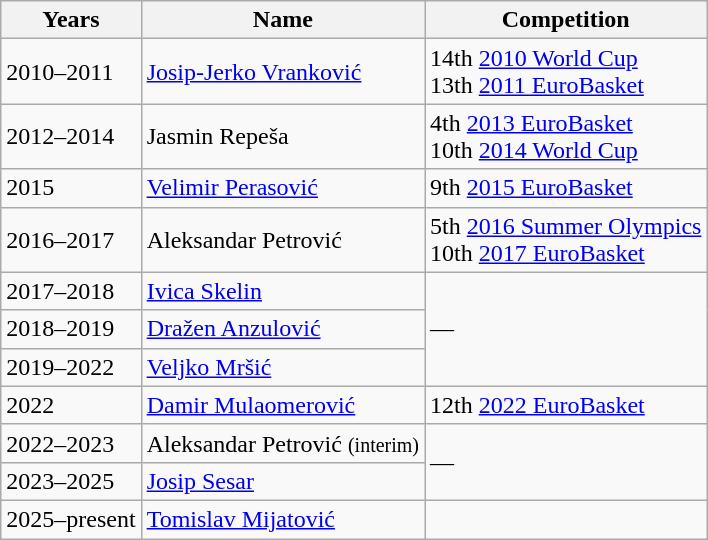<table class="wikitable">
<tr>
<th>Years</th>
<th>Name</th>
<th>Competition</th>
</tr>
<tr>
<td>2010–2011</td>
<td><a href='#'>Josip-Jerko Vranković</a></td>
<td>14th <a href='#'>2010 World Cup</a> <br>13th <a href='#'>2011 EuroBasket</a></td>
</tr>
<tr>
<td>2012–2014</td>
<td>Jasmin Repeša</td>
<td>4th <a href='#'>2013 EuroBasket</a> <br> 10th <a href='#'>2014 World Cup</a></td>
</tr>
<tr>
<td>2015</td>
<td><a href='#'>Velimir Perasović</a></td>
<td>9th <a href='#'>2015 EuroBasket</a></td>
</tr>
<tr>
<td>2016–2017</td>
<td>Aleksandar Petrović</td>
<td>5th <a href='#'>2016 Summer Olympics</a><br>10th <a href='#'>2017 EuroBasket</a></td>
</tr>
<tr>
<td>2017–2018</td>
<td><a href='#'>Ivica Skelin</a></td>
<td rowspan=3>—</td>
</tr>
<tr>
<td>2018–2019</td>
<td><a href='#'>Dražen Anzulović</a></td>
</tr>
<tr>
<td>2019–2022</td>
<td><a href='#'>Veljko Mršić</a></td>
</tr>
<tr>
<td>2022</td>
<td><a href='#'>Damir Mulaomerović</a></td>
<td>12th <a href='#'>2022 EuroBasket</a></td>
</tr>
<tr>
<td>2022–2023</td>
<td>Aleksandar Petrović <small>(interim)</small></td>
<td rowspan=2>—</td>
</tr>
<tr>
<td>2023–2025</td>
<td><a href='#'>Josip Sesar</a></td>
</tr>
<tr>
<td>2025–present</td>
<td><a href='#'>Tomislav Mijatović</a></td>
</tr>
</table>
